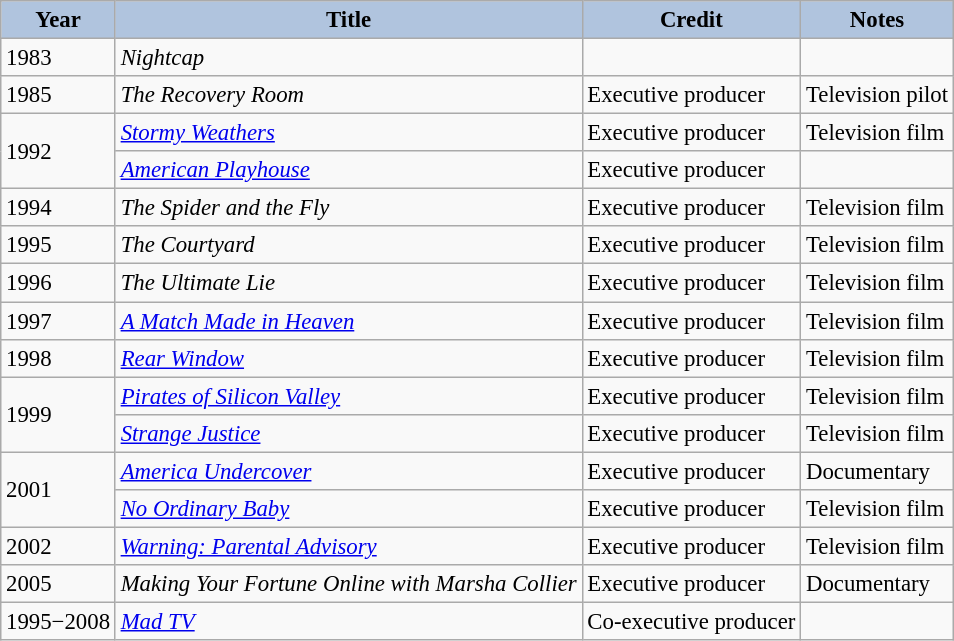<table class="wikitable" style="font-size:95%;">
<tr>
<th style="background:#B0C4DE;">Year</th>
<th style="background:#B0C4DE;">Title</th>
<th style="background:#B0C4DE;">Credit</th>
<th style="background:#B0C4DE;">Notes</th>
</tr>
<tr>
<td>1983</td>
<td><em>Nightcap</em></td>
<td></td>
<td></td>
</tr>
<tr>
<td>1985</td>
<td><em>The Recovery Room</em></td>
<td>Executive producer</td>
<td>Television pilot</td>
</tr>
<tr>
<td rowspan=2>1992</td>
<td><em><a href='#'>Stormy Weathers</a></em></td>
<td>Executive producer</td>
<td>Television film</td>
</tr>
<tr>
<td><em><a href='#'>American Playhouse</a></em></td>
<td>Executive producer</td>
<td></td>
</tr>
<tr>
<td>1994</td>
<td><em>The Spider and the Fly</em></td>
<td>Executive producer</td>
<td>Television film</td>
</tr>
<tr>
<td>1995</td>
<td><em>The Courtyard</em></td>
<td>Executive producer</td>
<td>Television film</td>
</tr>
<tr>
<td>1996</td>
<td><em>The Ultimate Lie</em></td>
<td>Executive producer</td>
<td>Television film</td>
</tr>
<tr>
<td>1997</td>
<td><em><a href='#'>A Match Made in Heaven</a></em></td>
<td>Executive producer</td>
<td>Television film</td>
</tr>
<tr>
<td>1998</td>
<td><em><a href='#'>Rear Window</a></em></td>
<td>Executive producer</td>
<td>Television film</td>
</tr>
<tr>
<td rowspan=2>1999</td>
<td><em><a href='#'>Pirates of Silicon Valley</a></em></td>
<td>Executive producer</td>
<td>Television film</td>
</tr>
<tr>
<td><em><a href='#'>Strange Justice</a></em></td>
<td>Executive producer</td>
<td>Television film</td>
</tr>
<tr>
<td rowspan=2>2001</td>
<td><em><a href='#'>America Undercover</a></em></td>
<td>Executive producer</td>
<td>Documentary</td>
</tr>
<tr>
<td><em><a href='#'>No Ordinary Baby</a></em></td>
<td>Executive producer</td>
<td>Television film</td>
</tr>
<tr>
<td>2002</td>
<td><em><a href='#'>Warning: Parental Advisory</a></em></td>
<td>Executive producer</td>
<td>Television film</td>
</tr>
<tr>
<td>2005</td>
<td><em>Making Your Fortune Online with Marsha Collier</em></td>
<td>Executive producer</td>
<td>Documentary</td>
</tr>
<tr>
<td>1995−2008</td>
<td><em><a href='#'>Mad TV</a></em></td>
<td>Co-executive producer</td>
<td></td>
</tr>
</table>
